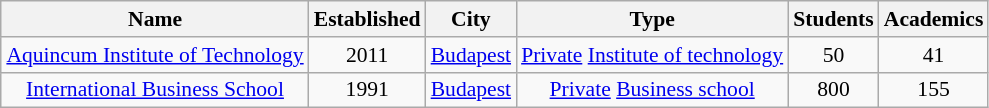<table class="wikitable sortable" style="float:; margin:0 0 0.5em 1em; text-align:center; font-size:90%;">
<tr>
<th>Name</th>
<th>Established</th>
<th>City</th>
<th>Type</th>
<th>Students</th>
<th>Academics</th>
</tr>
<tr>
<td><a href='#'>Aquincum Institute of Technology</a></td>
<td>2011</td>
<td><a href='#'>Budapest</a></td>
<td><a href='#'>Private</a> <a href='#'>Institute of technology</a></td>
<td>50</td>
<td>41</td>
</tr>
<tr>
<td><a href='#'>International Business School</a></td>
<td>1991</td>
<td><a href='#'>Budapest</a></td>
<td><a href='#'>Private</a> <a href='#'>Business school</a></td>
<td>800</td>
<td>155</td>
</tr>
</table>
